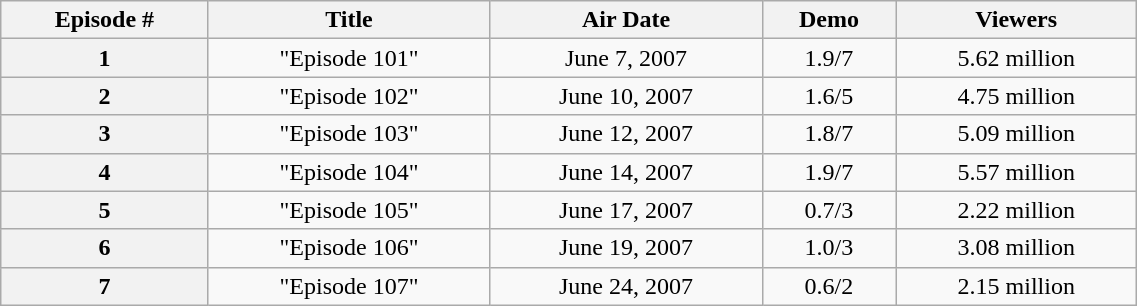<table class="wikitable"  style="text-align:center; width:60%;">
<tr>
<th>Episode #</th>
<th>Title</th>
<th>Air Date</th>
<th>Demo</th>
<th>Viewers</th>
</tr>
<tr>
<th>1</th>
<td>"Episode 101"</td>
<td>June 7, 2007</td>
<td>1.9/7</td>
<td>5.62 million</td>
</tr>
<tr>
<th>2</th>
<td>"Episode 102"</td>
<td>June 10, 2007</td>
<td>1.6/5</td>
<td>4.75 million</td>
</tr>
<tr>
<th>3</th>
<td>"Episode 103"</td>
<td>June 12, 2007</td>
<td>1.8/7</td>
<td>5.09 million</td>
</tr>
<tr>
<th>4</th>
<td>"Episode 104"</td>
<td>June 14, 2007</td>
<td>1.9/7</td>
<td>5.57 million</td>
</tr>
<tr>
<th>5</th>
<td>"Episode 105"</td>
<td>June 17, 2007</td>
<td>0.7/3</td>
<td>2.22 million</td>
</tr>
<tr>
<th>6</th>
<td>"Episode 106"</td>
<td>June 19, 2007</td>
<td>1.0/3</td>
<td>3.08 million</td>
</tr>
<tr>
<th>7</th>
<td>"Episode 107"</td>
<td>June 24, 2007</td>
<td>0.6/2</td>
<td>2.15 million</td>
</tr>
</table>
